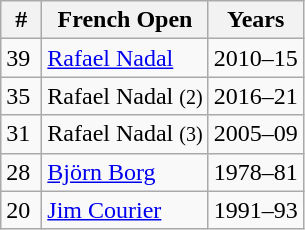<table class="wikitable" style="display:inline-table;">
<tr>
<th width=20>#</th>
<th>French Open</th>
<th>Years</th>
</tr>
<tr>
<td>39</td>
<td> <a href='#'>Rafael Nadal</a></td>
<td>2010–15</td>
</tr>
<tr>
<td>35</td>
<td> Rafael Nadal <small>(2)</small></td>
<td>2016–21</td>
</tr>
<tr>
<td>31</td>
<td> Rafael Nadal <small>(3)</small></td>
<td>2005–09</td>
</tr>
<tr>
<td>28</td>
<td> <a href='#'>Björn Borg</a></td>
<td>1978–81</td>
</tr>
<tr>
<td>20</td>
<td> <a href='#'>Jim Courier</a></td>
<td>1991–93</td>
</tr>
</table>
